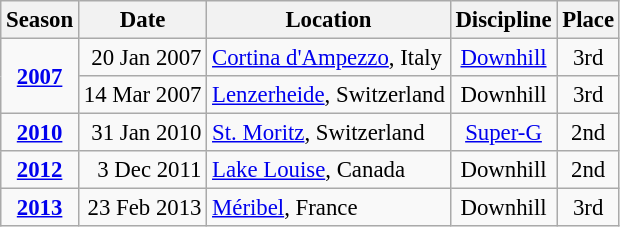<table class="wikitable" style="font-size:95%;">
<tr>
<th>Season</th>
<th>Date</th>
<th>Location</th>
<th>Discipline</th>
<th>Place</th>
</tr>
<tr>
<td rowspan=2 align=center><strong><a href='#'>2007</a></strong></td>
<td align=right>20 Jan 2007</td>
<td><a href='#'>Cortina d'Ampezzo</a>, Italy</td>
<td align=center><a href='#'>Downhill</a></td>
<td align=center>3rd</td>
</tr>
<tr>
<td align=right>14 Mar 2007</td>
<td><a href='#'>Lenzerheide</a>, Switzerland</td>
<td align=center>Downhill</td>
<td align=center>3rd</td>
</tr>
<tr>
<td rowspan=1 align=center><strong><a href='#'>2010</a></strong></td>
<td align=right>31 Jan 2010</td>
<td><a href='#'>St. Moritz</a>, Switzerland</td>
<td align=center><a href='#'>Super-G</a></td>
<td align=center>2nd</td>
</tr>
<tr>
<td rowspan=1 align=center><strong><a href='#'>2012</a></strong></td>
<td align=right>3 Dec 2011</td>
<td><a href='#'>Lake Louise</a>, Canada</td>
<td align=center>Downhill</td>
<td align=center>2nd</td>
</tr>
<tr>
<td rowspan=1 align=center><strong><a href='#'>2013</a></strong></td>
<td align=right>23 Feb 2013</td>
<td><a href='#'>Méribel</a>, France</td>
<td align=center>Downhill</td>
<td align=center>3rd</td>
</tr>
</table>
